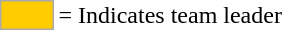<table>
<tr>
<td style="background:#fc0; border:1px solid #aaa; width:2em;"></td>
<td>= Indicates team leader</td>
</tr>
</table>
